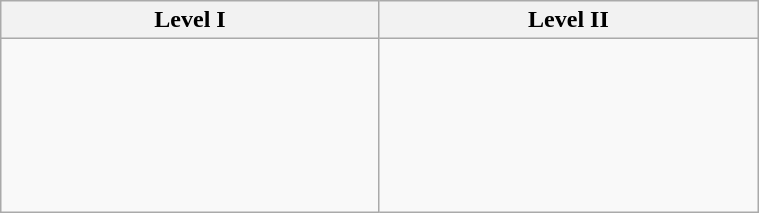<table class="wikitable" width=40%>
<tr>
<th width=50%>Level I</th>
<th width=50%>Level II</th>
</tr>
<tr>
<td><br><br>
<br>
<br>
<br>
<br>
</td>
<td><br><br>
<br>
<br>
<br>
<br>
</td>
</tr>
</table>
